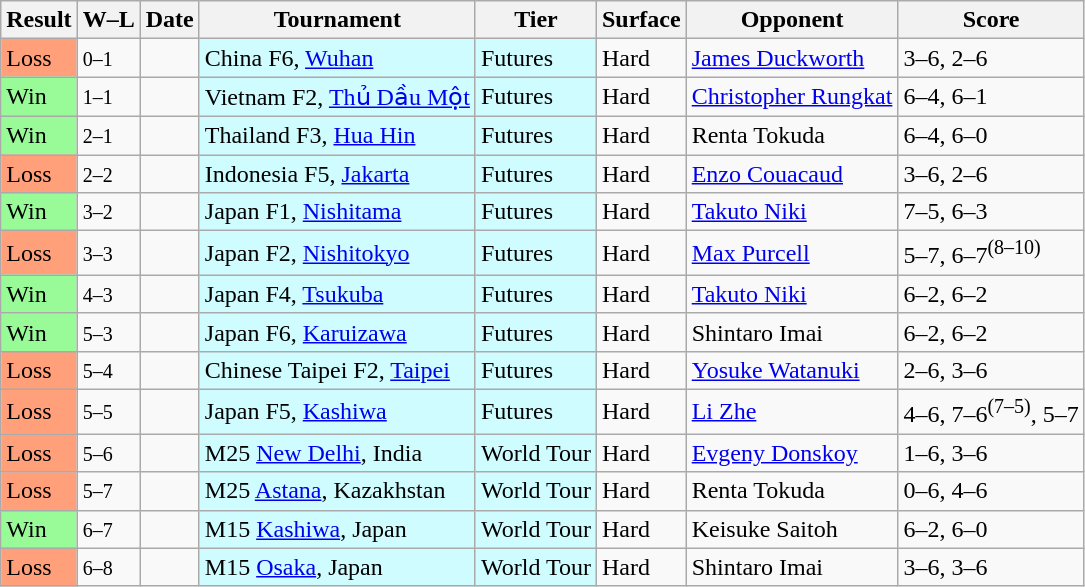<table class="sortable wikitable nowrap">
<tr>
<th>Result</th>
<th class="unsortable">W–L</th>
<th>Date</th>
<th>Tournament</th>
<th>Tier</th>
<th>Surface</th>
<th>Opponent</th>
<th class="unsortable">Score</th>
</tr>
<tr>
<td bgcolor=FFA07A>Loss</td>
<td><small>0–1</small></td>
<td></td>
<td style="background:#cffcff;">China F6, <a href='#'>Wuhan</a></td>
<td style="background:#cffcff;">Futures</td>
<td>Hard</td>
<td> <a href='#'>James Duckworth</a></td>
<td>3–6, 2–6</td>
</tr>
<tr>
<td bgcolor=98FB98>Win</td>
<td><small>1–1</small></td>
<td></td>
<td style="background:#cffcff;">Vietnam F2, <a href='#'>Thủ Dầu Một</a></td>
<td style="background:#cffcff;">Futures</td>
<td>Hard</td>
<td> <a href='#'>Christopher Rungkat</a></td>
<td>6–4, 6–1</td>
</tr>
<tr>
<td bgcolor=98FB98>Win</td>
<td><small>2–1</small></td>
<td></td>
<td style="background:#cffcff;">Thailand F3, <a href='#'>Hua Hin</a></td>
<td style="background:#cffcff;">Futures</td>
<td>Hard</td>
<td> Renta Tokuda</td>
<td>6–4, 6–0</td>
</tr>
<tr>
<td bgcolor=FFA07A>Loss</td>
<td><small>2–2</small></td>
<td></td>
<td style="background:#cffcff;">Indonesia F5, <a href='#'>Jakarta</a></td>
<td style="background:#cffcff;">Futures</td>
<td>Hard</td>
<td> <a href='#'>Enzo Couacaud</a></td>
<td>3–6, 2–6</td>
</tr>
<tr>
<td bgcolor=98FB98>Win</td>
<td><small>3–2</small></td>
<td></td>
<td style="background:#cffcff;">Japan F1, <a href='#'>Nishitama</a></td>
<td style="background:#cffcff;">Futures</td>
<td>Hard</td>
<td> <a href='#'>Takuto Niki</a></td>
<td>7–5, 6–3</td>
</tr>
<tr>
<td bgcolor=FFA07A>Loss</td>
<td><small>3–3</small></td>
<td></td>
<td style="background:#cffcff;">Japan F2, <a href='#'>Nishitokyo</a></td>
<td style="background:#cffcff;">Futures</td>
<td>Hard</td>
<td> <a href='#'>Max Purcell</a></td>
<td>5–7, 6–7<sup>(8–10)</sup></td>
</tr>
<tr>
<td bgcolor=98FB98>Win</td>
<td><small>4–3</small></td>
<td></td>
<td style="background:#cffcff;">Japan F4, <a href='#'>Tsukuba</a></td>
<td style="background:#cffcff;">Futures</td>
<td>Hard</td>
<td> <a href='#'>Takuto Niki</a></td>
<td>6–2, 6–2</td>
</tr>
<tr>
<td bgcolor=98FB98>Win</td>
<td><small>5–3</small></td>
<td></td>
<td style="background:#cffcff;">Japan F6, <a href='#'>Karuizawa</a></td>
<td style="background:#cffcff;">Futures</td>
<td>Hard</td>
<td> Shintaro Imai</td>
<td>6–2, 6–2</td>
</tr>
<tr>
<td bgcolor=FFA07A>Loss</td>
<td><small>5–4</small></td>
<td></td>
<td style="background:#cffcff;">Chinese Taipei F2, <a href='#'>Taipei</a></td>
<td style="background:#cffcff;">Futures</td>
<td>Hard</td>
<td> <a href='#'>Yosuke Watanuki</a></td>
<td>2–6, 3–6</td>
</tr>
<tr>
<td bgcolor=FFA07A>Loss</td>
<td><small>5–5</small></td>
<td></td>
<td style="background:#cffcff;">Japan F5, <a href='#'>Kashiwa</a></td>
<td style="background:#cffcff;">Futures</td>
<td>Hard</td>
<td> <a href='#'>Li Zhe</a></td>
<td>4–6, 7–6<sup>(7–5)</sup>, 5–7</td>
</tr>
<tr>
<td bgcolor=FFA07A>Loss</td>
<td><small>5–6</small></td>
<td></td>
<td style="background:#cffcff;">M25 <a href='#'>New Delhi</a>, India</td>
<td style="background:#cffcff;">World Tour</td>
<td>Hard</td>
<td> <a href='#'>Evgeny Donskoy</a></td>
<td>1–6, 3–6</td>
</tr>
<tr>
<td bgcolor=FFA07A>Loss</td>
<td><small>5–7</small></td>
<td></td>
<td style="background:#cffcff;">M25 <a href='#'>Astana</a>, Kazakhstan</td>
<td style="background:#cffcff;">World Tour</td>
<td>Hard</td>
<td> Renta Tokuda</td>
<td>0–6, 4–6</td>
</tr>
<tr>
<td bgcolor=98FB98>Win</td>
<td><small>6–7</small></td>
<td></td>
<td style="background:#cffcff;">M15 <a href='#'>Kashiwa</a>, Japan</td>
<td style="background:#cffcff;">World Tour</td>
<td>Hard</td>
<td> Keisuke Saitoh</td>
<td>6–2, 6–0</td>
</tr>
<tr>
<td bgcolor=FFA07A>Loss</td>
<td><small>6–8</small></td>
<td></td>
<td style="background:#cffcff;">M15 <a href='#'>Osaka</a>, Japan</td>
<td style="background:#cffcff;">World Tour</td>
<td>Hard</td>
<td> Shintaro Imai</td>
<td>3–6, 3–6</td>
</tr>
</table>
